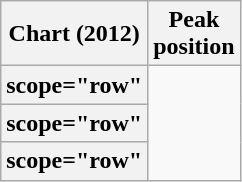<table class="wikitable sortable plainrowheaders">
<tr>
<th scope="col">Chart (2012)</th>
<th scope="col">Peak<br>position</th>
</tr>
<tr>
<th>scope="row"</th>
</tr>
<tr>
<th>scope="row"</th>
</tr>
<tr>
<th>scope="row"</th>
</tr>
</table>
